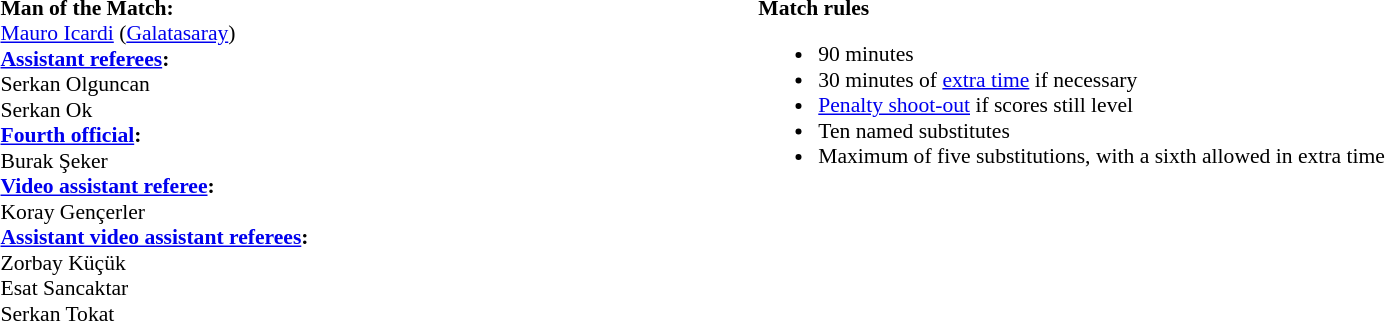<table style="width:100%; font-size:90%">
<tr>
<td style="width:40%; vertical-align:top;"><br><strong>Man of the Match:</strong>
<br> <a href='#'>Mauro Icardi</a> (<a href='#'>Galatasaray</a>)<br><strong><a href='#'>Assistant referees</a>:</strong>
<br>Serkan Olguncan
<br>Serkan Ok
<br><strong><a href='#'>Fourth official</a>:</strong>
<br>Burak Şeker
<br><strong><a href='#'>Video assistant referee</a>:</strong>
<br>Koray Gençerler
<br><strong><a href='#'>Assistant video assistant referees</a>:</strong>
<br>Zorbay Küçük
<br>Esat Sancaktar
<br>Serkan Tokat</td>
<td style="width:60%; vertical-align:top;"><br><strong>Match rules</strong><ul><li>90 minutes</li><li>30 minutes of <a href='#'>extra time</a> if necessary</li><li><a href='#'>Penalty shoot-out</a> if scores still level</li><li>Ten named substitutes</li><li>Maximum of five substitutions, with a sixth allowed in extra time</li></ul></td>
</tr>
</table>
